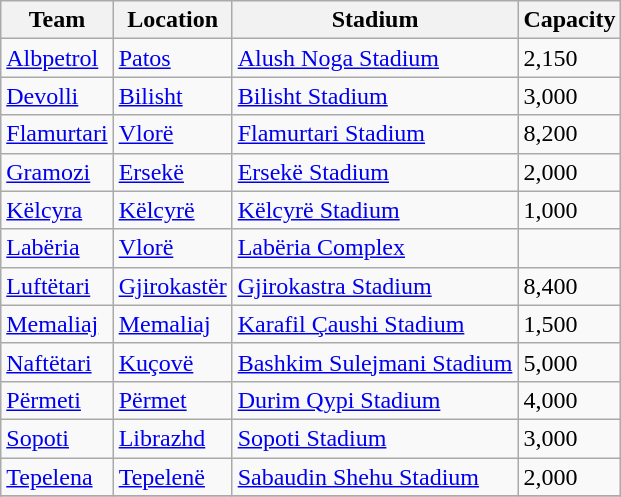<table class="wikitable sortable">
<tr>
<th>Team</th>
<th>Location</th>
<th>Stadium</th>
<th>Capacity</th>
</tr>
<tr>
<td><a href='#'>Albpetrol</a></td>
<td><a href='#'>Patos</a></td>
<td><a href='#'>Alush Noga Stadium</a></td>
<td>2,150</td>
</tr>
<tr>
<td><a href='#'>Devolli</a></td>
<td><a href='#'>Bilisht</a></td>
<td><a href='#'>Bilisht Stadium</a></td>
<td>3,000</td>
</tr>
<tr>
<td><a href='#'>Flamurtari</a></td>
<td><a href='#'>Vlorë</a></td>
<td><a href='#'>Flamurtari Stadium</a></td>
<td>8,200</td>
</tr>
<tr>
<td><a href='#'>Gramozi</a></td>
<td><a href='#'>Ersekë</a></td>
<td><a href='#'>Ersekë Stadium</a></td>
<td>2,000</td>
</tr>
<tr>
<td><a href='#'>Këlcyra</a></td>
<td><a href='#'>Këlcyrë</a></td>
<td><a href='#'>Këlcyrë Stadium</a></td>
<td>1,000</td>
</tr>
<tr>
<td><a href='#'>Labëria</a></td>
<td><a href='#'>Vlorë</a></td>
<td><a href='#'>Labëria Complex</a></td>
<td></td>
</tr>
<tr>
<td><a href='#'>Luftëtari</a></td>
<td><a href='#'>Gjirokastër</a></td>
<td><a href='#'>Gjirokastra Stadium</a></td>
<td>8,400</td>
</tr>
<tr>
<td><a href='#'>Memaliaj</a></td>
<td><a href='#'>Memaliaj</a></td>
<td><a href='#'>Karafil Çaushi Stadium</a></td>
<td>1,500</td>
</tr>
<tr>
<td><a href='#'>Naftëtari</a></td>
<td><a href='#'>Kuçovë</a></td>
<td><a href='#'>Bashkim Sulejmani Stadium</a></td>
<td>5,000</td>
</tr>
<tr>
<td><a href='#'>Përmeti</a></td>
<td><a href='#'>Përmet</a></td>
<td><a href='#'>Durim Qypi Stadium</a></td>
<td>4,000</td>
</tr>
<tr>
<td><a href='#'>Sopoti</a></td>
<td><a href='#'>Librazhd</a></td>
<td><a href='#'>Sopoti Stadium</a></td>
<td>3,000</td>
</tr>
<tr>
<td><a href='#'>Tepelena</a></td>
<td><a href='#'>Tepelenë</a></td>
<td><a href='#'>Sabaudin Shehu Stadium</a></td>
<td>2,000</td>
</tr>
<tr>
</tr>
</table>
